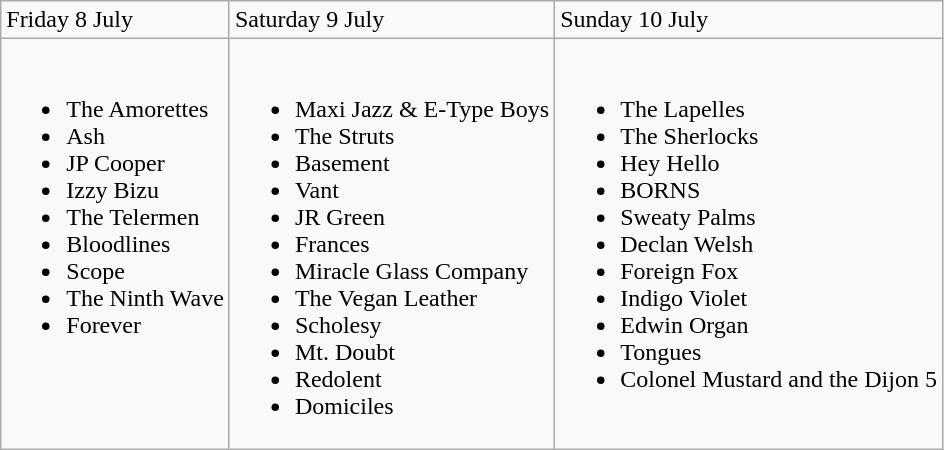<table class="wikitable">
<tr>
<td>Friday 8 July</td>
<td>Saturday 9 July</td>
<td>Sunday 10 July</td>
</tr>
<tr valign="top">
<td><br><ul><li>The Amorettes</li><li>Ash</li><li>JP Cooper</li><li>Izzy Bizu</li><li>The Telermen</li><li>Bloodlines</li><li>Scope</li><li>The Ninth Wave</li><li>Forever</li></ul></td>
<td><br><ul><li>Maxi Jazz & E-Type Boys</li><li>The Struts</li><li>Basement</li><li>Vant</li><li>JR Green</li><li>Frances</li><li>Miracle Glass Company</li><li>The Vegan Leather</li><li>Scholesy</li><li>Mt. Doubt</li><li>Redolent</li><li>Domiciles</li></ul></td>
<td><br><ul><li>The Lapelles</li><li>The Sherlocks</li><li>Hey Hello</li><li>BORNS</li><li>Sweaty Palms</li><li>Declan Welsh</li><li>Foreign Fox</li><li>Indigo Violet</li><li>Edwin Organ</li><li>Tongues</li><li>Colonel Mustard and the Dijon 5</li></ul></td>
</tr>
</table>
